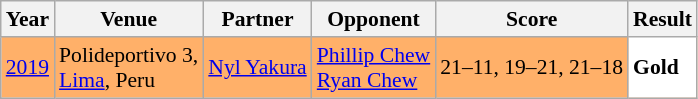<table class="sortable wikitable" style="font-size: 90%;">
<tr>
<th>Year</th>
<th>Venue</th>
<th>Partner</th>
<th>Opponent</th>
<th>Score</th>
<th>Result</th>
</tr>
<tr style="background:#FFB069">
<td align="center"><a href='#'>2019</a></td>
<td align="left">Polideportivo 3,<br><a href='#'>Lima</a>, Peru</td>
<td align="left"> <a href='#'>Nyl Yakura</a></td>
<td align="left"> <a href='#'>Phillip Chew</a><br> <a href='#'>Ryan Chew</a></td>
<td align="left">21–11, 19–21, 21–18</td>
<td style="text-align:left; background:white"> <strong>Gold</strong></td>
</tr>
</table>
